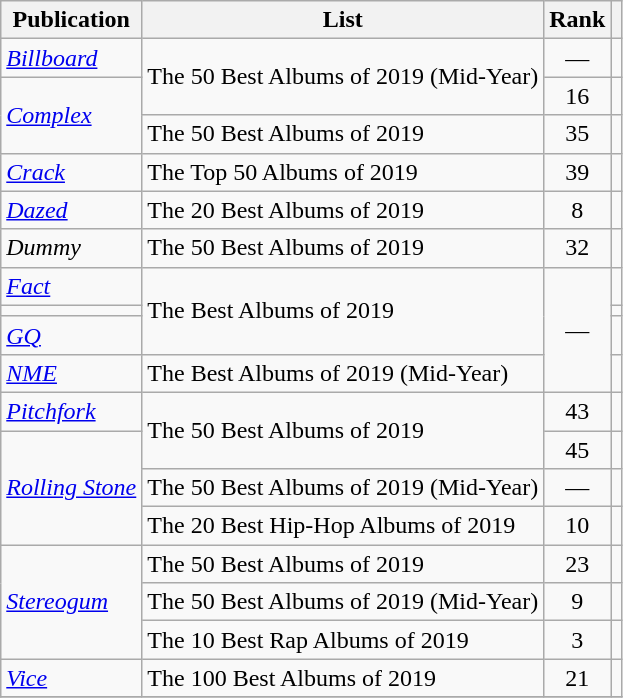<table class="sortable wikitable">
<tr>
<th>Publication</th>
<th>List</th>
<th>Rank</th>
<th class="unsortable"></th>
</tr>
<tr>
<td><em><a href='#'>Billboard</a></em></td>
<td rowspan="2">The 50 Best Albums of 2019 (Mid-Year)</td>
<td style="text-align:center;">—</td>
<td style="text-align:center;"></td>
</tr>
<tr>
<td rowspan="2"><a href='#'><em>Complex</em></a></td>
<td style="text-align:center;">16</td>
<td style="text-align:center;"></td>
</tr>
<tr>
<td>The 50 Best Albums of 2019</td>
<td style="text-align:center;">35</td>
<td style="text-align:center;"></td>
</tr>
<tr>
<td><em><a href='#'>Crack</a></em></td>
<td>The Top 50 Albums of 2019</td>
<td style="text-align:center;">39</td>
<td style="text-align:center;"></td>
</tr>
<tr>
<td><em><a href='#'>Dazed</a></em></td>
<td>The 20 Best Albums of 2019</td>
<td style="text-align:center;">8</td>
<td style="text-align:center;"></td>
</tr>
<tr>
<td><em>Dummy</em></td>
<td>The 50 Best Albums of 2019</td>
<td style="text-align:center;">32</td>
<td style="text-align:center;"></td>
</tr>
<tr>
<td><em><a href='#'>Fact</a></em></td>
<td rowspan="3">The Best Albums of 2019</td>
<td rowspan="4" style="text-align:center;">—</td>
<td style="text-align:center;"></td>
</tr>
<tr>
<td></td>
<td style="text-align:center;"></td>
</tr>
<tr>
<td><em><a href='#'>GQ</a></em></td>
<td style="text-align:center;"></td>
</tr>
<tr>
<td><em><a href='#'>NME</a></em></td>
<td>The Best Albums of 2019 (Mid-Year)</td>
<td style="text-align:center;"></td>
</tr>
<tr>
<td><em><a href='#'>Pitchfork</a></em></td>
<td rowspan="2">The 50 Best Albums of 2019</td>
<td style="text-align:center;">43</td>
<td style="text-align:center;"></td>
</tr>
<tr>
<td rowspan="3"><em><a href='#'>Rolling Stone</a></em></td>
<td style="text-align:center;">45</td>
<td style="text-align:center;"></td>
</tr>
<tr>
<td>The 50 Best Albums of 2019 (Mid-Year)</td>
<td style="text-align:center;">—</td>
<td style="text-align:center;"></td>
</tr>
<tr>
<td>The 20 Best Hip-Hop Albums of 2019</td>
<td style="text-align:center;">10</td>
<td style="text-align:center;"></td>
</tr>
<tr>
<td rowspan="3"><em><a href='#'>Stereogum</a></em></td>
<td>The 50 Best Albums of 2019</td>
<td style="text-align:center;">23</td>
<td style="text-align:center;"></td>
</tr>
<tr>
<td>The 50 Best Albums of 2019 (Mid-Year)</td>
<td style="text-align:center;">9</td>
<td style="text-align:center;"></td>
</tr>
<tr>
<td>The 10 Best Rap Albums of 2019</td>
<td style="text-align:center;">3</td>
<td style="text-align:center;"></td>
</tr>
<tr>
<td><em><a href='#'>Vice</a></em></td>
<td>The 100 Best Albums of 2019</td>
<td style="text-align:center;">21</td>
<td style="text-align:center;"></td>
</tr>
<tr>
</tr>
</table>
